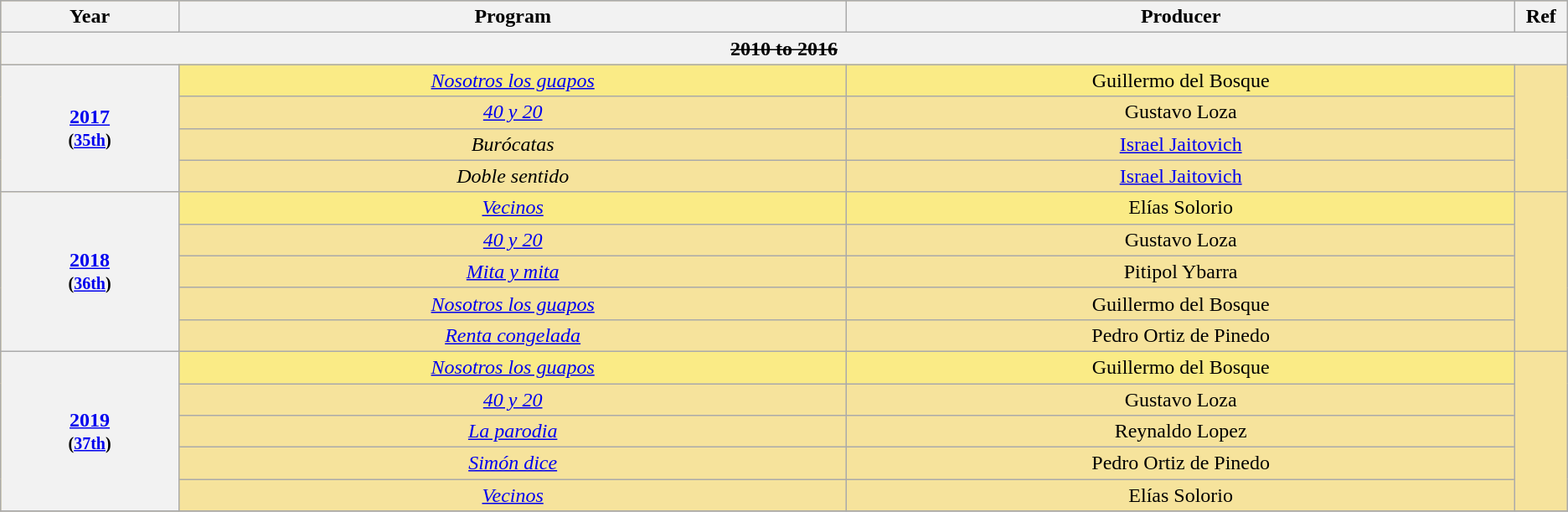<table class="wikitable" rowspan=2 style="text-align: center; background: #f6e39c">
<tr style="background:#bebebe;">
<th scope="col" style="width:8%;">Year</th>
<th scope="col" style="width:30%;">Program</th>
<th scope="col" style="width:30%;">Producer</th>
<th scope="col" style="width:2%;">Ref</th>
</tr>
<tr>
<th colspan=9 align="center"><s>2010 to 2016</s></th>
</tr>
<tr>
<th scope="row"  rowspan=4 style="text-align:center"><a href='#'>2017</a> <br><small>(<a href='#'>35th</a>) </small></th>
<td style="background:#FAEB86"><em><a href='#'>Nosotros los guapos</a></em></td>
<td style="background:#FAEB86">Guillermo del Bosque</td>
<td rowspan=4></td>
</tr>
<tr>
<td><em><a href='#'>40 y 20</a></em></td>
<td>Gustavo Loza</td>
</tr>
<tr>
<td><em>Burócatas</em></td>
<td><a href='#'>Israel Jaitovich</a></td>
</tr>
<tr>
<td><em>Doble sentido</em></td>
<td><a href='#'>Israel Jaitovich</a></td>
</tr>
<tr>
<th scope="row"  rowspan=5 style="text-align:center"><a href='#'>2018</a> <br><small>(<a href='#'>36th</a>) </small></th>
<td style="background:#FAEB86"><em><a href='#'>Vecinos</a></em></td>
<td style="background:#FAEB86">Elías Solorio</td>
<td rowspan=5></td>
</tr>
<tr>
<td><em><a href='#'>40 y 20</a></em></td>
<td>Gustavo Loza</td>
</tr>
<tr>
<td><em><a href='#'>Mita y mita</a></em></td>
<td>Pitipol Ybarra</td>
</tr>
<tr>
<td><em><a href='#'>Nosotros los guapos</a></em></td>
<td>Guillermo del Bosque</td>
</tr>
<tr>
<td><em><a href='#'>Renta congelada</a></em></td>
<td>Pedro Ortiz de Pinedo</td>
</tr>
<tr>
<th scope="row"  rowspan=5 style="text-align:center"><a href='#'>2019</a> <br><small>(<a href='#'>37th</a>) </small></th>
<td style="background:#FAEB86"><em><a href='#'>Nosotros los guapos</a></em></td>
<td style="background:#FAEB86">Guillermo del Bosque</td>
<td rowspan=5></td>
</tr>
<tr>
<td><em><a href='#'>40 y 20</a></em></td>
<td>Gustavo Loza</td>
</tr>
<tr>
<td><em><a href='#'>La parodia</a></em></td>
<td>Reynaldo Lopez</td>
</tr>
<tr>
<td><em><a href='#'>Simón dice</a></em></td>
<td>Pedro Ortiz de Pinedo</td>
</tr>
<tr>
<td><em><a href='#'>Vecinos</a></em></td>
<td>Elías Solorio</td>
</tr>
<tr>
</tr>
</table>
